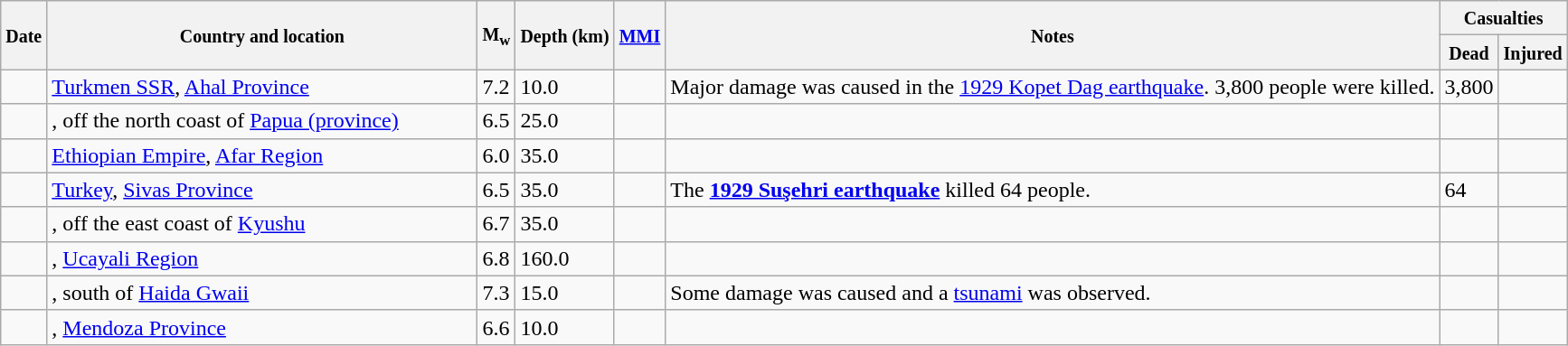<table class="wikitable sortable sort-under" style="border:1px black; margin-left:1em;">
<tr>
<th rowspan="2"><small>Date</small></th>
<th rowspan="2" style="width: 310px"><small>Country and location</small></th>
<th rowspan="2"><small>M<sub>w</sub></small></th>
<th rowspan="2"><small>Depth (km)</small></th>
<th rowspan="2"><small><a href='#'>MMI</a></small></th>
<th rowspan="2" class="unsortable"><small>Notes</small></th>
<th colspan="2"><small>Casualties</small></th>
</tr>
<tr>
<th><small>Dead</small></th>
<th><small>Injured</small></th>
</tr>
<tr>
<td></td>
<td> <a href='#'>Turkmen SSR</a>, <a href='#'>Ahal Province</a></td>
<td>7.2</td>
<td>10.0</td>
<td></td>
<td>Major damage was caused in the <a href='#'>1929 Kopet Dag earthquake</a>. 3,800 people were killed.</td>
<td>3,800</td>
<td></td>
</tr>
<tr>
<td></td>
<td>, off the north coast of <a href='#'>Papua (province)</a></td>
<td>6.5</td>
<td>25.0</td>
<td></td>
<td></td>
<td></td>
<td></td>
</tr>
<tr>
<td></td>
<td> <a href='#'>Ethiopian Empire</a>, <a href='#'>Afar Region</a></td>
<td>6.0</td>
<td>35.0</td>
<td></td>
<td></td>
<td></td>
<td></td>
</tr>
<tr>
<td></td>
<td> <a href='#'>Turkey</a>, <a href='#'>Sivas Province</a></td>
<td>6.5</td>
<td>35.0</td>
<td></td>
<td>The <strong><a href='#'>1929 Suşehri earthquake</a></strong> killed 64 people.</td>
<td>64</td>
<td></td>
</tr>
<tr>
<td></td>
<td>, off the east coast of <a href='#'>Kyushu</a></td>
<td>6.7</td>
<td>35.0</td>
<td></td>
<td></td>
<td></td>
<td></td>
</tr>
<tr>
<td></td>
<td>, <a href='#'>Ucayali Region</a></td>
<td>6.8</td>
<td>160.0</td>
<td></td>
<td></td>
<td></td>
<td></td>
</tr>
<tr>
<td></td>
<td>, south of <a href='#'>Haida Gwaii</a></td>
<td>7.3</td>
<td>15.0</td>
<td></td>
<td>Some damage was caused and a <a href='#'>tsunami</a> was observed.</td>
<td></td>
<td></td>
</tr>
<tr>
<td></td>
<td>, <a href='#'>Mendoza Province</a></td>
<td>6.6</td>
<td>10.0</td>
<td></td>
<td></td>
<td></td>
<td></td>
</tr>
</table>
